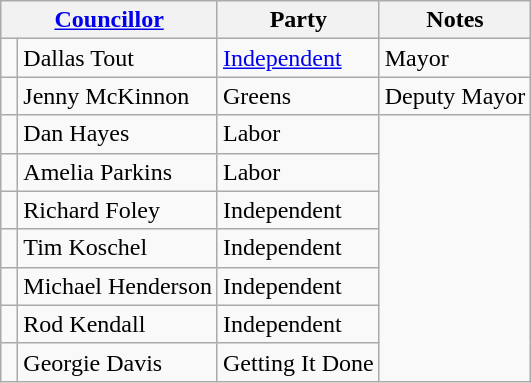<table class="wikitable">
<tr>
<th colspan="2"><a href='#'>Councillor</a></th>
<th>Party</th>
<th>Notes</th>
</tr>
<tr>
<td> </td>
<td>Dallas Tout</td>
<td><a href='#'>Independent</a></td>
<td>Mayor</td>
</tr>
<tr>
<td> </td>
<td>Jenny McKinnon</td>
<td>Greens</td>
<td>Deputy Mayor</td>
</tr>
<tr>
<td> </td>
<td>Dan Hayes</td>
<td>Labor</td>
</tr>
<tr>
<td> </td>
<td>Amelia Parkins</td>
<td>Labor</td>
</tr>
<tr>
<td> </td>
<td>Richard Foley</td>
<td>Independent</td>
</tr>
<tr>
<td> </td>
<td>Tim Koschel</td>
<td>Independent</td>
</tr>
<tr>
<td> </td>
<td>Michael Henderson</td>
<td>Independent</td>
</tr>
<tr>
<td> </td>
<td>Rod Kendall</td>
<td>Independent</td>
</tr>
<tr>
<td> </td>
<td>Georgie Davis</td>
<td>Getting It Done</td>
</tr>
</table>
